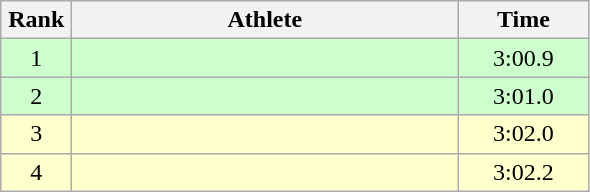<table class=wikitable style="text-align:center">
<tr>
<th width=40>Rank</th>
<th width=250>Athlete</th>
<th width=80>Time</th>
</tr>
<tr bgcolor="ccffcc">
<td>1</td>
<td align=left></td>
<td>3:00.9</td>
</tr>
<tr bgcolor="ccffcc">
<td>2</td>
<td align=left></td>
<td>3:01.0</td>
</tr>
<tr bgcolor="ffffcc">
<td>3</td>
<td align=left></td>
<td>3:02.0</td>
</tr>
<tr bgcolor="ffffcc">
<td>4</td>
<td align=left></td>
<td>3:02.2</td>
</tr>
</table>
